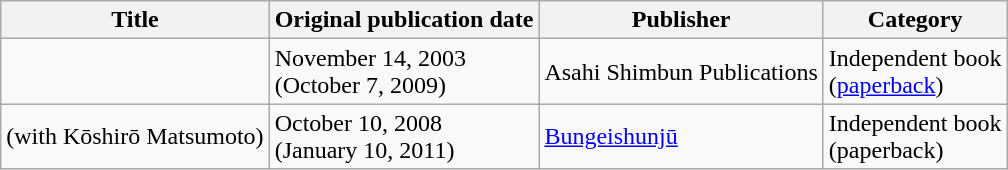<table class="wikitable sortable">
<tr>
<th>Title</th>
<th>Original publication date</th>
<th>Publisher</th>
<th>Category</th>
</tr>
<tr>
<td></td>
<td>November 14, 2003<br>(October 7, 2009)</td>
<td>Asahi Shimbun Publications</td>
<td>Independent book<br>(<a href='#'>paperback</a>)</td>
</tr>
<tr>
<td> (with Kōshirō Matsumoto)</td>
<td>October 10, 2008<br>(January 10, 2011)</td>
<td><a href='#'>Bungeishunjū</a></td>
<td>Independent book<br>(paperback)</td>
</tr>
</table>
